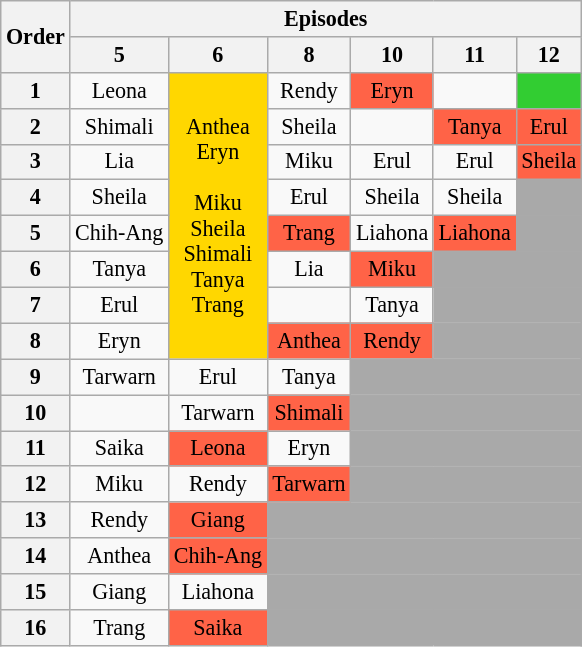<table class="wikitable" style="text-align:center; font-size:92%">
<tr>
<th rowspan=2>Order</th>
<th colspan="14">Episodes</th>
</tr>
<tr>
<th>5</th>
<th>6</th>
<th>8</th>
<th>10</th>
<th>11</th>
<th>12</th>
</tr>
<tr>
<th>1</th>
<td>Leona</td>
<td rowspan=8 bgcolor="gold">Anthea<br>Eryn<br><br>Miku<br>Sheila<br>Shimali<br>Tanya<br>Trang</td>
<td>Rendy</td>
<td bgcolor="tomato">Eryn</td>
<td></td>
<td bgcolor=limegreen></td>
</tr>
<tr>
<th>2</th>
<td>Shimali</td>
<td>Sheila</td>
<td></td>
<td bgcolor="tomato">Tanya</td>
<td bgcolor="tomato">Erul</td>
</tr>
<tr>
<th>3</th>
<td>Lia</td>
<td>Miku</td>
<td>Erul</td>
<td>Erul</td>
<td bgcolor="tomato">Sheila</td>
</tr>
<tr>
<th>4</th>
<td>Sheila</td>
<td>Erul</td>
<td>Sheila</td>
<td>Sheila</td>
<td colspan="16" style="background:darkgrey;"></td>
</tr>
<tr>
<th>5</th>
<td>Chih-Ang</td>
<td bgcolor="tomato">Trang</td>
<td>Liahona</td>
<td bgcolor="tomato">Liahona</td>
<td colspan="16" style="background:darkgrey;"></td>
</tr>
<tr>
<th>6</th>
<td>Tanya</td>
<td>Lia</td>
<td bgcolor="tomato">Miku</td>
<td colspan="16" style="background:darkgrey;"></td>
</tr>
<tr>
<th>7</th>
<td>Erul</td>
<td></td>
<td>Tanya</td>
<td colspan="16" style="background:darkgrey;"></td>
</tr>
<tr>
<th>8</th>
<td>Eryn</td>
<td bgcolor="tomato">Anthea</td>
<td bgcolor="tomato">Rendy</td>
<td colspan="16" style="background:darkgrey;"></td>
</tr>
<tr>
<th>9</th>
<td>Tarwarn</td>
<td>Erul</td>
<td>Tanya</td>
<td colspan="16" style="background:darkgrey;"></td>
</tr>
<tr>
<th>10</th>
<td></td>
<td>Tarwarn</td>
<td bgcolor="tomato">Shimali</td>
<td colspan="16" style="background:darkgrey;"></td>
</tr>
<tr>
<th>11</th>
<td>Saika</td>
<td bgcolor="tomato">Leona</td>
<td>Eryn</td>
<td colspan="16" style="background:darkgrey;"></td>
</tr>
<tr>
<th>12</th>
<td>Miku</td>
<td>Rendy</td>
<td bgcolor="tomato">Tarwarn</td>
<td colspan="16" style="background:darkgrey;"></td>
</tr>
<tr>
<th>13</th>
<td>Rendy</td>
<td bgcolor="tomato">Giang</td>
<td colspan="16" style="background:darkgrey;"></td>
</tr>
<tr>
<th>14</th>
<td>Anthea</td>
<td bgcolor="tomato">Chih-Ang</td>
<td colspan="16" style="background:darkgrey;"></td>
</tr>
<tr>
<th>15</th>
<td>Giang</td>
<td>Liahona</td>
<td colspan="16" style="background:darkgrey;"></td>
</tr>
<tr>
<th>16</th>
<td>Trang</td>
<td bgcolor="tomato">Saika</td>
<td colspan="16" style="background:darkgrey;"></td>
</tr>
</table>
